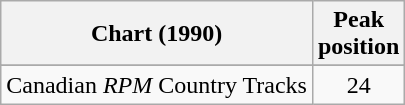<table class="wikitable sortable">
<tr>
<th align="left">Chart (1990)</th>
<th align="center">Peak<br>position</th>
</tr>
<tr>
</tr>
<tr>
<td align="left">Canadian <em>RPM</em> Country Tracks</td>
<td align="center">24</td>
</tr>
</table>
